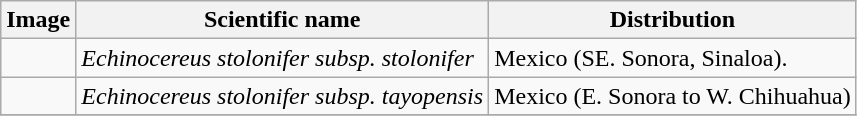<table class="wikitable">
<tr>
<th>Image</th>
<th>Scientific name</th>
<th>Distribution</th>
</tr>
<tr>
<td></td>
<td><em>Echinocereus stolonifer subsp. stolonifer</em></td>
<td>Mexico (SE. Sonora, Sinaloa).</td>
</tr>
<tr>
<td></td>
<td><em> Echinocereus stolonifer subsp. tayopensis </em> </td>
<td>Mexico (E. Sonora to W. Chihuahua)</td>
</tr>
<tr>
</tr>
</table>
